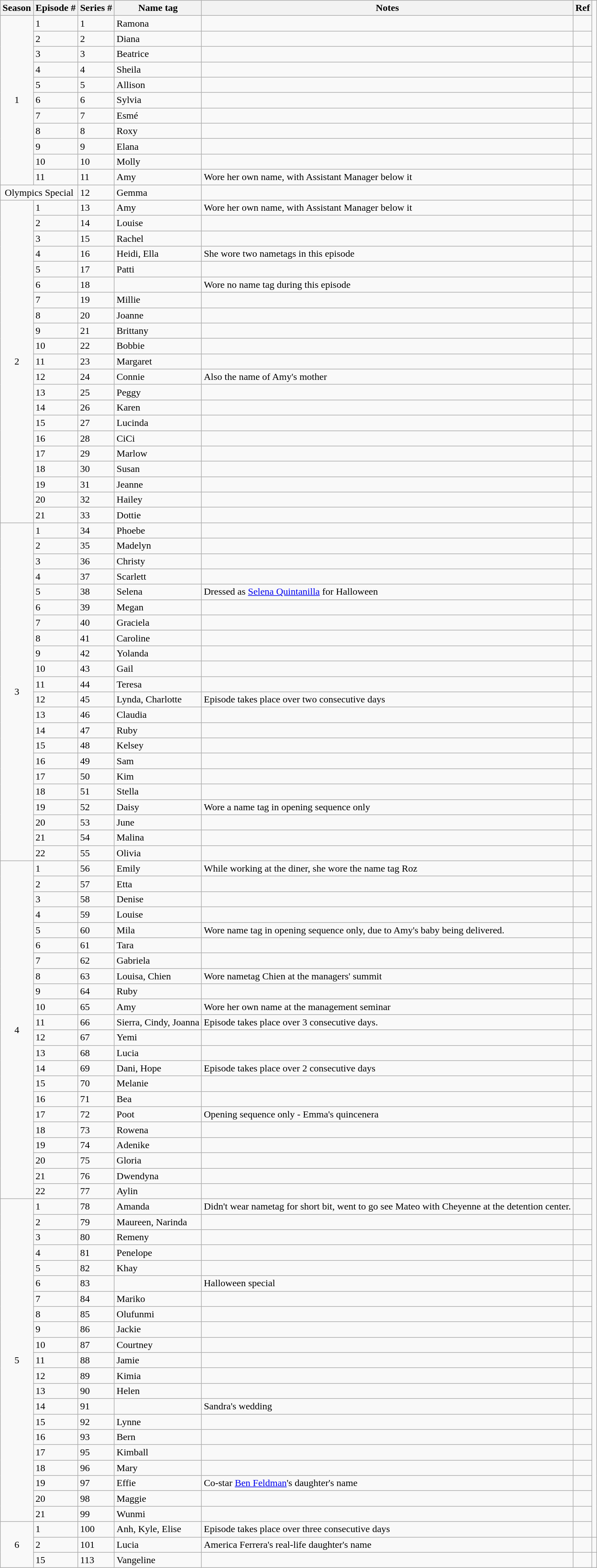<table class="wikitable collapsible collapsed">
<tr>
<th>Season</th>
<th>Episode #</th>
<th>Series #</th>
<th>Name tag</th>
<th>Notes</th>
<th>Ref</th>
</tr>
<tr>
<td rowspan="11" style="text-align:center;">1</td>
<td>1</td>
<td>1</td>
<td>Ramona</td>
<td></td>
<td></td>
</tr>
<tr>
<td>2</td>
<td>2</td>
<td>Diana</td>
<td></td>
<td></td>
</tr>
<tr>
<td>3</td>
<td>3</td>
<td>Beatrice</td>
<td></td>
<td></td>
</tr>
<tr>
<td>4</td>
<td>4</td>
<td>Sheila</td>
<td></td>
<td></td>
</tr>
<tr>
<td>5</td>
<td>5</td>
<td>Allison</td>
<td></td>
<td></td>
</tr>
<tr>
<td>6</td>
<td>6</td>
<td>Sylvia</td>
<td></td>
<td></td>
</tr>
<tr>
<td>7</td>
<td>7</td>
<td>Esmé</td>
<td></td>
<td></td>
</tr>
<tr>
<td>8</td>
<td>8</td>
<td>Roxy</td>
<td></td>
<td></td>
</tr>
<tr>
<td>9</td>
<td>9</td>
<td>Elana</td>
<td></td>
<td></td>
</tr>
<tr>
<td>10</td>
<td>10</td>
<td>Molly</td>
<td></td>
<td></td>
</tr>
<tr>
<td>11</td>
<td>11</td>
<td>Amy</td>
<td>Wore her own name, with Assistant Manager below it</td>
<td></td>
</tr>
<tr>
<td colspan=2 align=center>Olympics Special</td>
<td>12</td>
<td>Gemma</td>
<td></td>
<td></td>
</tr>
<tr>
<td rowspan="21" style="text-align:center;">2</td>
<td>1</td>
<td>13</td>
<td>Amy</td>
<td>Wore her own name, with Assistant Manager below it</td>
<td></td>
</tr>
<tr>
<td>2</td>
<td>14</td>
<td>Louise</td>
<td></td>
<td></td>
</tr>
<tr>
<td>3</td>
<td>15</td>
<td>Rachel</td>
<td></td>
<td></td>
</tr>
<tr>
<td>4</td>
<td>16</td>
<td>Heidi, Ella</td>
<td>She wore two nametags in this episode</td>
<td></td>
</tr>
<tr>
<td>5</td>
<td>17</td>
<td>Patti</td>
<td></td>
<td></td>
</tr>
<tr>
<td>6</td>
<td>18</td>
<td></td>
<td>Wore no name tag during this episode</td>
<td></td>
</tr>
<tr>
<td>7</td>
<td>19</td>
<td>Millie</td>
<td></td>
<td></td>
</tr>
<tr>
<td>8</td>
<td>20</td>
<td>Joanne</td>
<td></td>
<td></td>
</tr>
<tr>
<td>9</td>
<td>21</td>
<td>Brittany</td>
<td></td>
<td></td>
</tr>
<tr>
<td>10</td>
<td>22</td>
<td>Bobbie</td>
<td></td>
<td></td>
</tr>
<tr>
<td>11</td>
<td>23</td>
<td>Margaret</td>
<td></td>
<td></td>
</tr>
<tr>
<td>12</td>
<td>24</td>
<td>Connie</td>
<td>Also the name of Amy's mother</td>
<td></td>
</tr>
<tr>
<td>13</td>
<td>25</td>
<td>Peggy</td>
<td></td>
<td></td>
</tr>
<tr>
<td>14</td>
<td>26</td>
<td>Karen</td>
<td></td>
<td></td>
</tr>
<tr>
<td>15</td>
<td>27</td>
<td>Lucinda</td>
<td></td>
<td></td>
</tr>
<tr>
<td>16</td>
<td>28</td>
<td>CiCi</td>
<td></td>
<td></td>
</tr>
<tr>
<td>17</td>
<td>29</td>
<td>Marlow</td>
<td></td>
<td></td>
</tr>
<tr>
<td>18</td>
<td>30</td>
<td>Susan</td>
<td></td>
<td></td>
</tr>
<tr>
<td>19</td>
<td>31</td>
<td>Jeanne</td>
<td></td>
<td></td>
</tr>
<tr>
<td>20</td>
<td>32</td>
<td>Hailey</td>
<td></td>
<td></td>
</tr>
<tr>
<td>21</td>
<td>33</td>
<td>Dottie</td>
<td></td>
<td></td>
</tr>
<tr>
<td rowspan="22" style="text-align:center;">3</td>
<td>1</td>
<td>34</td>
<td>Phoebe</td>
<td></td>
<td></td>
</tr>
<tr>
<td>2</td>
<td>35</td>
<td>Madelyn</td>
<td></td>
<td></td>
</tr>
<tr>
<td>3</td>
<td>36</td>
<td>Christy</td>
<td></td>
<td></td>
</tr>
<tr>
<td>4</td>
<td>37</td>
<td>Scarlett</td>
<td></td>
<td></td>
</tr>
<tr>
<td>5</td>
<td>38</td>
<td>Selena</td>
<td>Dressed as <a href='#'>Selena Quintanilla</a> for Halloween</td>
<td></td>
</tr>
<tr>
<td>6</td>
<td>39</td>
<td>Megan</td>
<td></td>
<td></td>
</tr>
<tr>
<td>7</td>
<td>40</td>
<td>Graciela</td>
<td></td>
<td></td>
</tr>
<tr>
<td>8</td>
<td>41</td>
<td>Caroline</td>
<td></td>
<td></td>
</tr>
<tr>
<td>9</td>
<td>42</td>
<td>Yolanda</td>
<td></td>
<td></td>
</tr>
<tr>
<td>10</td>
<td>43</td>
<td>Gail</td>
<td></td>
<td></td>
</tr>
<tr>
<td>11</td>
<td>44</td>
<td>Teresa</td>
<td></td>
<td></td>
</tr>
<tr>
<td>12</td>
<td>45</td>
<td>Lynda, Charlotte</td>
<td>Episode takes place over two consecutive days</td>
<td></td>
</tr>
<tr>
<td>13</td>
<td>46</td>
<td>Claudia</td>
<td></td>
<td></td>
</tr>
<tr>
<td>14</td>
<td>47</td>
<td>Ruby</td>
<td></td>
<td></td>
</tr>
<tr>
<td>15</td>
<td>48</td>
<td>Kelsey</td>
<td></td>
<td></td>
</tr>
<tr>
<td>16</td>
<td>49</td>
<td>Sam</td>
<td></td>
<td></td>
</tr>
<tr>
<td>17</td>
<td>50</td>
<td>Kim</td>
<td></td>
<td></td>
</tr>
<tr>
<td>18</td>
<td>51</td>
<td>Stella</td>
<td></td>
<td></td>
</tr>
<tr>
<td>19</td>
<td>52</td>
<td>Daisy</td>
<td>Wore a name tag in opening sequence only</td>
<td></td>
</tr>
<tr>
<td>20</td>
<td>53</td>
<td>June</td>
<td></td>
<td></td>
</tr>
<tr>
<td>21</td>
<td>54</td>
<td>Malina</td>
<td></td>
<td></td>
</tr>
<tr>
<td>22</td>
<td>55</td>
<td>Olivia</td>
<td></td>
<td></td>
</tr>
<tr>
<td rowspan="22" style="text-align:center;">4</td>
<td>1</td>
<td>56</td>
<td>Emily</td>
<td>While working at the diner, she wore the name tag Roz</td>
<td></td>
</tr>
<tr>
<td>2</td>
<td>57</td>
<td>Etta</td>
<td></td>
<td></td>
</tr>
<tr>
<td>3</td>
<td>58</td>
<td>Denise</td>
<td></td>
<td></td>
</tr>
<tr>
<td>4</td>
<td>59</td>
<td>Louise</td>
<td></td>
<td></td>
</tr>
<tr>
<td>5</td>
<td>60</td>
<td>Mila</td>
<td>Wore name tag in opening sequence only, due to Amy's baby being delivered.</td>
<td></td>
</tr>
<tr>
<td>6</td>
<td>61</td>
<td>Tara</td>
<td></td>
<td></td>
</tr>
<tr>
<td>7</td>
<td>62</td>
<td>Gabriela</td>
<td></td>
<td></td>
</tr>
<tr>
<td>8</td>
<td>63</td>
<td>Louisa, Chien</td>
<td>Wore nametag Chien at the managers' summit</td>
<td></td>
</tr>
<tr>
<td>9</td>
<td>64</td>
<td>Ruby</td>
<td></td>
<td></td>
</tr>
<tr>
<td>10</td>
<td>65</td>
<td>Amy</td>
<td>Wore her own name at the management seminar</td>
<td></td>
</tr>
<tr>
<td>11</td>
<td>66</td>
<td>Sierra, Cindy, Joanna</td>
<td>Episode takes place over 3 consecutive days.</td>
<td></td>
</tr>
<tr>
<td>12</td>
<td>67</td>
<td>Yemi</td>
<td></td>
<td></td>
</tr>
<tr>
<td>13</td>
<td>68</td>
<td>Lucia</td>
<td></td>
<td></td>
</tr>
<tr>
<td>14</td>
<td>69</td>
<td>Dani, Hope</td>
<td>Episode takes place over 2 consecutive days</td>
<td></td>
</tr>
<tr>
<td>15</td>
<td>70</td>
<td>Melanie</td>
<td></td>
<td></td>
</tr>
<tr>
<td>16</td>
<td>71</td>
<td>Bea</td>
<td></td>
<td></td>
</tr>
<tr>
<td>17</td>
<td>72</td>
<td>Poot</td>
<td>Opening sequence only - Emma's quincenera</td>
<td></td>
</tr>
<tr>
<td>18</td>
<td>73</td>
<td>Rowena</td>
<td></td>
<td></td>
</tr>
<tr>
<td>19</td>
<td>74</td>
<td>Adenike</td>
<td></td>
<td></td>
</tr>
<tr>
<td>20</td>
<td>75</td>
<td>Gloria</td>
<td></td>
<td></td>
</tr>
<tr>
<td>21</td>
<td>76</td>
<td>Dwendyna</td>
<td></td>
<td></td>
</tr>
<tr>
<td>22</td>
<td>77</td>
<td>Aylin</td>
<td></td>
<td></td>
</tr>
<tr>
<td rowspan="21" style="text-align:center;">5</td>
<td>1</td>
<td>78</td>
<td>Amanda</td>
<td>Didn't wear nametag for short bit, went to go see Mateo with Cheyenne at the detention center.</td>
<td></td>
</tr>
<tr>
<td>2</td>
<td>79</td>
<td>Maureen, Narinda</td>
<td></td>
<td></td>
</tr>
<tr>
<td>3</td>
<td>80</td>
<td>Remeny</td>
<td></td>
<td></td>
</tr>
<tr>
<td>4</td>
<td>81</td>
<td>Penelope</td>
<td></td>
<td></td>
</tr>
<tr>
<td>5</td>
<td>82</td>
<td>Khay</td>
<td></td>
<td></td>
</tr>
<tr>
<td>6</td>
<td>83</td>
<td></td>
<td>Halloween special</td>
<td></td>
</tr>
<tr>
<td>7</td>
<td>84</td>
<td>Mariko</td>
<td></td>
<td></td>
</tr>
<tr>
<td>8</td>
<td>85</td>
<td>Olufunmi</td>
<td></td>
<td></td>
</tr>
<tr>
<td>9</td>
<td>86</td>
<td>Jackie</td>
<td></td>
<td></td>
</tr>
<tr>
<td>10</td>
<td>87</td>
<td>Courtney</td>
<td></td>
<td></td>
</tr>
<tr>
<td>11</td>
<td>88</td>
<td>Jamie</td>
<td></td>
<td></td>
</tr>
<tr>
<td>12</td>
<td>89</td>
<td>Kimia</td>
<td></td>
<td></td>
</tr>
<tr>
<td>13</td>
<td>90</td>
<td>Helen</td>
<td></td>
<td></td>
</tr>
<tr>
<td>14</td>
<td>91</td>
<td></td>
<td>Sandra's wedding</td>
<td></td>
</tr>
<tr>
<td>15</td>
<td>92</td>
<td>Lynne</td>
<td></td>
<td></td>
</tr>
<tr>
<td>16</td>
<td>93</td>
<td>Bern</td>
<td></td>
<td></td>
</tr>
<tr>
<td>17</td>
<td>95</td>
<td>Kimball</td>
<td></td>
<td></td>
</tr>
<tr>
<td>18</td>
<td>96</td>
<td>Mary</td>
<td></td>
<td></td>
</tr>
<tr>
<td>19</td>
<td>97</td>
<td>Effie</td>
<td>Co-star <a href='#'>Ben Feldman</a>'s daughter's name</td>
<td></td>
</tr>
<tr>
<td>20</td>
<td>98</td>
<td>Maggie</td>
<td></td>
<td></td>
</tr>
<tr>
<td>21</td>
<td>99</td>
<td>Wunmi</td>
<td></td>
<td></td>
</tr>
<tr>
<td rowspan="3" style="text-align:center;">6</td>
<td>1</td>
<td>100</td>
<td>Anh, Kyle, Elise</td>
<td>Episode takes place over three consecutive days</td>
<td></td>
</tr>
<tr>
<td>2</td>
<td>101</td>
<td>Lucia</td>
<td>America Ferrera's real-life daughter's name</td>
<td></td>
<td></td>
</tr>
<tr>
<td>15</td>
<td>113</td>
<td>Vangeline</td>
<td></td>
<td></td>
</tr>
</table>
